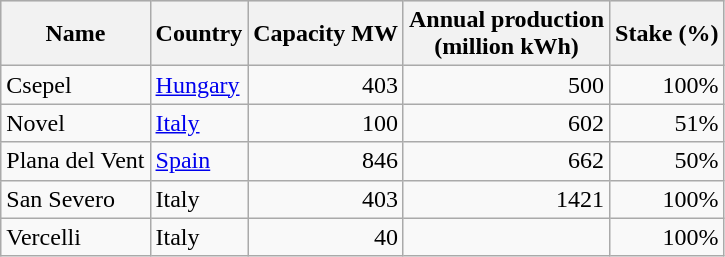<table class="wikitable mw-collapsible mw-collapsed">
<tr bgcolor="#DDDDDD">
<th align="left">Name</th>
<th align="left">Country</th>
<th align="center">Capacity MW</th>
<th align="center">Annual production<br>(million kWh)</th>
<th align="center">Stake (%)</th>
</tr>
<tr>
<td>Csepel</td>
<td align="left"><a href='#'>Hungary</a></td>
<td align="right">403</td>
<td align="right">500</td>
<td align="right">100%</td>
</tr>
<tr>
<td>Novel</td>
<td align="left"><a href='#'>Italy</a></td>
<td align="right">100</td>
<td align="right">602</td>
<td align="right">51%</td>
</tr>
<tr>
<td>Plana del Vent</td>
<td align="left"><a href='#'>Spain</a></td>
<td align="right">846</td>
<td align="right">662</td>
<td align="right">50%</td>
</tr>
<tr>
<td>San Severo</td>
<td align="left">Italy</td>
<td align="right">403</td>
<td align="right">1421</td>
<td align="right">100%</td>
</tr>
<tr>
<td>Vercelli</td>
<td align="left">Italy</td>
<td align="right">40</td>
<td align="right"></td>
<td align="right">100%</td>
</tr>
</table>
